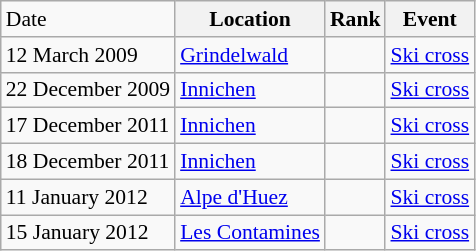<table class="wikitable sortable" style="font-size:90%" style="text-align:center">
<tr>
<td>Date</td>
<th>Location</th>
<th>Rank</th>
<th>Event</th>
</tr>
<tr>
<td>12 March 2009</td>
<td><a href='#'>Grindelwald</a></td>
<td></td>
<td><a href='#'>Ski cross</a></td>
</tr>
<tr>
<td>22 December 2009</td>
<td><a href='#'>Innichen</a></td>
<td></td>
<td><a href='#'>Ski cross</a></td>
</tr>
<tr>
<td>17 December 2011</td>
<td><a href='#'>Innichen</a></td>
<td></td>
<td><a href='#'>Ski cross</a></td>
</tr>
<tr>
<td>18 December 2011</td>
<td><a href='#'>Innichen</a></td>
<td></td>
<td><a href='#'>Ski cross</a></td>
</tr>
<tr>
<td>11 January 2012</td>
<td><a href='#'>Alpe d'Huez</a></td>
<td></td>
<td><a href='#'>Ski cross</a></td>
</tr>
<tr>
<td>15 January 2012</td>
<td><a href='#'>Les Contamines</a></td>
<td></td>
<td><a href='#'>Ski cross</a></td>
</tr>
</table>
